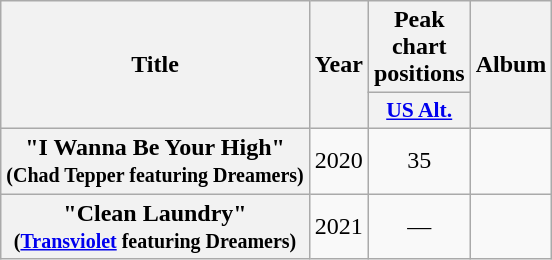<table class="wikitable plainrowheaders" style="text-align: center">
<tr>
<th scope="col" rowspan="2">Title</th>
<th scope="col" rowspan="2">Year</th>
<th>Peak chart positions</th>
<th scope="col" rowspan="2">Album</th>
</tr>
<tr>
<th scope="col" style="width:2.5em; font-size:90%;"><a href='#'>US Alt.</a><br></th>
</tr>
<tr>
<th scope="row">"I Wanna Be Your High" <br><small>(Chad Tepper featuring Dreamers)</small></th>
<td>2020</td>
<td>35</td>
<td></td>
</tr>
<tr>
<th scope="row">"Clean Laundry" <br><small>(<a href='#'>Transviolet</a> featuring Dreamers)</small></th>
<td>2021</td>
<td>—</td>
<td></td>
</tr>
</table>
